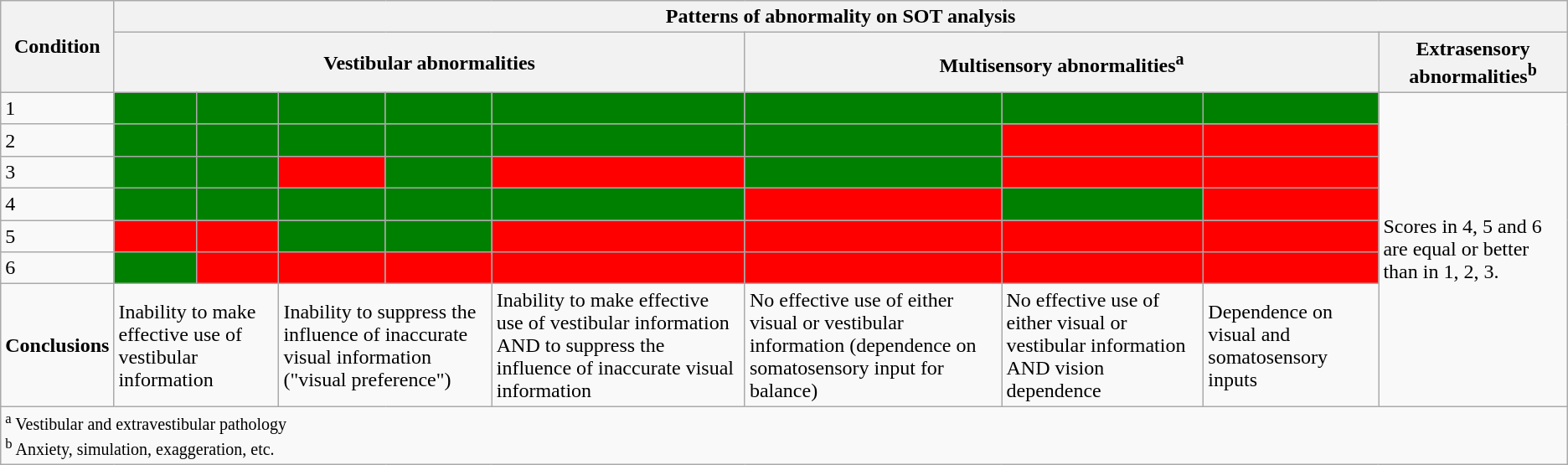<table class="wikitable">
<tr>
<th rowspan="2">Condition</th>
<th colspan="9">Patterns of abnormality on SOT analysis</th>
</tr>
<tr>
<th colspan="5">Vestibular abnormalities</th>
<th colspan="3">Multisensory abnormalities<sup>a</sup></th>
<th>Extrasensory abnormalities<sup>b</sup></th>
</tr>
<tr>
<td>1</td>
<td style="background: green;"></td>
<td style="background: green;"></td>
<td style="background: green;"></td>
<td style="background: green;"></td>
<td style="background: green;"></td>
<td style="background: green;"></td>
<td style="background: green;"></td>
<td style="background: green;"></td>
<td rowspan="7">Scores in 4, 5 and 6 are equal or better than in 1, 2, 3.</td>
</tr>
<tr>
<td>2</td>
<td style="background: green;"></td>
<td style="background: green;"></td>
<td style="background: green;"></td>
<td style="background: green;"></td>
<td style="background: green;"></td>
<td style="background: green;"></td>
<td style="background: red;"></td>
<td style="background: red;"></td>
</tr>
<tr>
<td>3</td>
<td style="background: green;"></td>
<td style="background: green;"></td>
<td style="background: red;"></td>
<td style="background: green;"></td>
<td style="background: red;"></td>
<td style="background: green;"></td>
<td style="background: red;"></td>
<td style="background: red;"></td>
</tr>
<tr>
<td>4</td>
<td style="background: green;"></td>
<td style="background: green;"></td>
<td style="background: green;"></td>
<td style="background: green;"></td>
<td style="background: green;"></td>
<td style="background: red;"></td>
<td style="background: green;"></td>
<td style="background: red;"></td>
</tr>
<tr>
<td>5</td>
<td style="background: red;"></td>
<td style="background: red;"></td>
<td style="background: green;"></td>
<td style="background: green;"></td>
<td style="background: red;"></td>
<td style="background: red;"></td>
<td style="background: red;"></td>
<td style="background: red;"></td>
</tr>
<tr>
<td>6</td>
<td style="background: green;"></td>
<td style="background: red;"></td>
<td style="background: red;"></td>
<td style="background: red;"></td>
<td style="background: red;"></td>
<td style="background: red;"></td>
<td style="background: red;"></td>
<td style="background: red;"></td>
</tr>
<tr>
<td><strong>Conclusions</strong></td>
<td colspan="2">Inability to make effective use of vestibular information</td>
<td colspan="2">Inability to suppress the influence of inaccurate visual information ("visual preference")</td>
<td>Inability to make effective use of vestibular information AND to suppress the influence of inaccurate visual information</td>
<td>No effective use of either visual or vestibular information (dependence on somatosensory input for balance)</td>
<td>No effective use of either visual or vestibular information AND vision dependence</td>
<td>Dependence on visual and somatosensory inputs</td>
</tr>
<tr>
<td colspan="10"><small><sup>a</sup> Vestibular and extravestibular pathology</small><br><small><sup>b</sup> Anxiety, simulation, exaggeration, etc.</small></td>
</tr>
</table>
